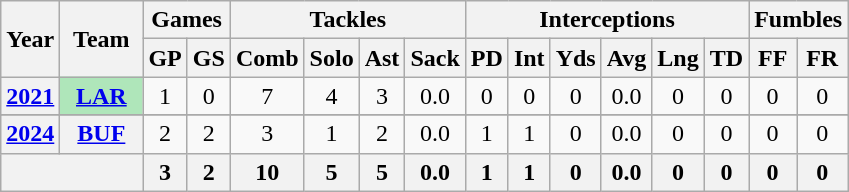<table class="wikitable" style="text-align:center">
<tr>
<th rowspan="2">Year</th>
<th rowspan="2">Team</th>
<th colspan="2">Games</th>
<th colspan="4">Tackles</th>
<th colspan="6">Interceptions</th>
<th colspan="2">Fumbles</th>
</tr>
<tr>
<th>GP</th>
<th>GS</th>
<th>Comb</th>
<th>Solo</th>
<th>Ast</th>
<th>Sack</th>
<th>PD</th>
<th>Int</th>
<th>Yds</th>
<th>Avg</th>
<th>Lng</th>
<th>TD</th>
<th>FF</th>
<th>FR</th>
</tr>
<tr>
<th><a href='#'>2021</a></th>
<th style="background:#afe6ba; width:3em;"><a href='#'>LAR</a></th>
<td>1</td>
<td>0</td>
<td>7</td>
<td>4</td>
<td>3</td>
<td>0.0</td>
<td>0</td>
<td>0</td>
<td>0</td>
<td>0.0</td>
<td>0</td>
<td>0</td>
<td>0</td>
<td>0</td>
</tr>
<tr>
</tr>
<tr>
<th><a href='#'>2024</a></th>
<th><a href='#'>BUF</a></th>
<td>2</td>
<td>2</td>
<td>3</td>
<td>1</td>
<td>2</td>
<td>0.0</td>
<td>1</td>
<td>1</td>
<td>0</td>
<td>0.0</td>
<td>0</td>
<td>0</td>
<td>0</td>
<td>0</td>
</tr>
<tr>
<th colspan="2"></th>
<th>3</th>
<th>2</th>
<th>10</th>
<th>5</th>
<th>5</th>
<th>0.0</th>
<th>1</th>
<th>1</th>
<th>0</th>
<th>0.0</th>
<th>0</th>
<th>0</th>
<th>0</th>
<th>0</th>
</tr>
</table>
